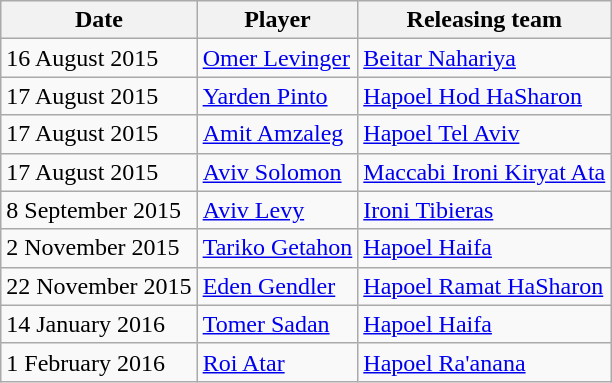<table class="wikitable">
<tr>
<th>Date</th>
<th>Player</th>
<th>Releasing team</th>
</tr>
<tr>
<td>16 August 2015</td>
<td><a href='#'>Omer Levinger</a></td>
<td><a href='#'>Beitar Nahariya</a></td>
</tr>
<tr>
<td>17 August 2015</td>
<td><a href='#'>Yarden Pinto</a></td>
<td><a href='#'>Hapoel Hod HaSharon</a></td>
</tr>
<tr>
<td>17 August 2015</td>
<td><a href='#'>Amit Amzaleg</a></td>
<td><a href='#'>Hapoel Tel Aviv</a></td>
</tr>
<tr>
<td>17 August 2015</td>
<td><a href='#'>Aviv Solomon</a></td>
<td><a href='#'>Maccabi Ironi Kiryat Ata</a></td>
</tr>
<tr>
<td>8 September 2015</td>
<td><a href='#'>Aviv Levy</a></td>
<td><a href='#'>Ironi Tibieras</a></td>
</tr>
<tr>
<td>2 November 2015</td>
<td><a href='#'>Tariko Getahon</a></td>
<td><a href='#'>Hapoel Haifa</a></td>
</tr>
<tr>
<td>22 November 2015</td>
<td><a href='#'>Eden Gendler</a></td>
<td><a href='#'>Hapoel Ramat HaSharon</a></td>
</tr>
<tr>
<td>14 January 2016</td>
<td><a href='#'>Tomer Sadan</a></td>
<td><a href='#'>Hapoel Haifa</a></td>
</tr>
<tr>
<td>1 February 2016</td>
<td><a href='#'>Roi Atar</a></td>
<td><a href='#'>Hapoel Ra'anana</a></td>
</tr>
</table>
